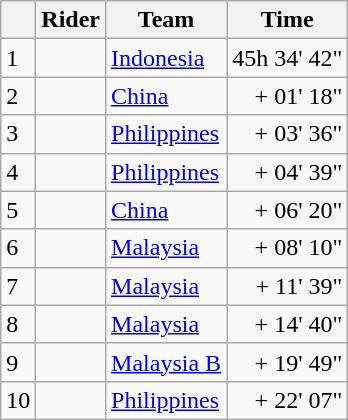<table class="wikitable">
<tr>
<th></th>
<th>Rider</th>
<th>Team</th>
<th>Time</th>
</tr>
<tr>
<td>1</td>
<td></td>
<td><a href='#'>Indonesia</a></td>
<td align=right>45h 34' 42"</td>
</tr>
<tr>
<td>2</td>
<td></td>
<td><a href='#'>China</a></td>
<td align=right>+ 01' 18"</td>
</tr>
<tr>
<td>3</td>
<td></td>
<td><a href='#'>Philippines</a></td>
<td align=right>+ 03' 36"</td>
</tr>
<tr>
<td>4</td>
<td></td>
<td><a href='#'>Philippines</a></td>
<td align=right>+ 04' 39"</td>
</tr>
<tr>
<td>5</td>
<td></td>
<td><a href='#'>China</a></td>
<td align=right>+ 06' 20"</td>
</tr>
<tr>
<td>6</td>
<td></td>
<td><a href='#'>Malaysia</a></td>
<td align=right>+ 08' 10"</td>
</tr>
<tr>
<td>7</td>
<td></td>
<td><a href='#'>Malaysia</a></td>
<td align=right>+ 11' 39"</td>
</tr>
<tr>
<td>8</td>
<td></td>
<td><a href='#'>Malaysia</a></td>
<td align=right>+ 14' 40"</td>
</tr>
<tr>
<td>9</td>
<td></td>
<td><a href='#'>Malaysia B</a></td>
<td align=right>+ 19' 49"</td>
</tr>
<tr>
<td>10</td>
<td></td>
<td><a href='#'>Philippines</a></td>
<td align=right>+ 22' 07"</td>
</tr>
</table>
